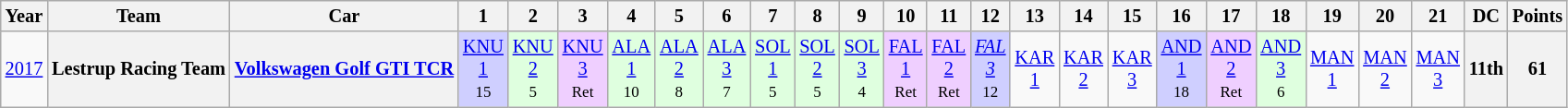<table class="wikitable" style="text-align:center; font-size:85%">
<tr>
<th>Year</th>
<th>Team</th>
<th>Car</th>
<th>1</th>
<th>2</th>
<th>3</th>
<th>4</th>
<th>5</th>
<th>6</th>
<th>7</th>
<th>8</th>
<th>9</th>
<th>10</th>
<th>11</th>
<th>12</th>
<th>13</th>
<th>14</th>
<th>15</th>
<th>16</th>
<th>17</th>
<th>18</th>
<th>19</th>
<th>20</th>
<th>21</th>
<th>DC</th>
<th>Points</th>
</tr>
<tr>
<td><a href='#'>2017</a></td>
<th nowrap>Lestrup Racing Team</th>
<th nowrap><a href='#'>Volkswagen Golf GTI TCR</a></th>
<td style="background:#CFCFFF;"><a href='#'>KNU<br>1</a><br><small>15</small></td>
<td style="background:#DFFFDF;"><a href='#'>KNU<br>2</a><br><small>5</small></td>
<td style="background:#EFCFFF;"><a href='#'>KNU<br>3</a><br><small>Ret</small></td>
<td style="background:#DFFFDF;"><a href='#'>ALA<br>1</a><br><small>10</small></td>
<td style="background:#DFFFDF;"><a href='#'>ALA<br>2</a><br><small>8</small></td>
<td style="background:#DFFFDF;"><a href='#'>ALA<br>3</a><br><small>7</small></td>
<td style="background:#DFFFDF;"><a href='#'>SOL<br>1</a><br><small>5</small></td>
<td style="background:#DFFFDF;"><a href='#'>SOL<br>2</a><br><small>5</small></td>
<td style="background:#DFFFDF;"><a href='#'>SOL<br>3</a><br><small>4</small></td>
<td style="background:#EFCFFF;"><a href='#'>FAL<br>1</a><br><small>Ret</small></td>
<td style="background:#EFCFFF;"><a href='#'>FAL<br>2</a><br><small>Ret</small></td>
<td style="background:#CFCFFF;"><em><a href='#'>FAL<br>3</a></em><br><small>12</small></td>
<td><a href='#'>KAR<br>1</a></td>
<td><a href='#'>KAR<br>2</a></td>
<td><a href='#'>KAR<br>3</a></td>
<td style="background:#CFCFFF;"><a href='#'>AND<br>1</a><br><small>18</small></td>
<td style="background:#EFCFFF;"><a href='#'>AND<br>2</a><br><small>Ret</small></td>
<td style="background:#DFFFDF;"><a href='#'>AND<br>3</a><br><small>6</small></td>
<td><a href='#'>MAN<br>1</a></td>
<td><a href='#'>MAN<br>2</a></td>
<td><a href='#'>MAN<br>3</a></td>
<th>11th</th>
<th>61</th>
</tr>
</table>
